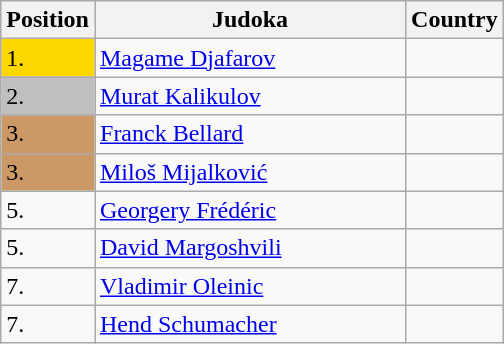<table class=wikitable>
<tr>
<th width=10>Position</th>
<th width=200>Judoka</th>
<th width=10>Country</th>
</tr>
<tr>
<td bgcolor=gold>1.</td>
<td><a href='#'>Magame Djafarov</a></td>
<td></td>
</tr>
<tr>
<td bgcolor="silver">2.</td>
<td><a href='#'>Murat Kalikulov</a></td>
<td></td>
</tr>
<tr>
<td bgcolor="CC9966">3.</td>
<td><a href='#'>Franck Bellard</a></td>
<td></td>
</tr>
<tr>
<td bgcolor="CC9966">3.</td>
<td><a href='#'>Miloš Mijalković</a></td>
<td></td>
</tr>
<tr>
<td>5.</td>
<td><a href='#'>Georgery Frédéric</a></td>
<td></td>
</tr>
<tr>
<td>5.</td>
<td><a href='#'>David Margoshvili</a></td>
<td></td>
</tr>
<tr>
<td>7.</td>
<td><a href='#'>Vladimir Oleinic</a></td>
<td></td>
</tr>
<tr>
<td>7.</td>
<td><a href='#'>Hend Schumacher</a></td>
<td></td>
</tr>
</table>
